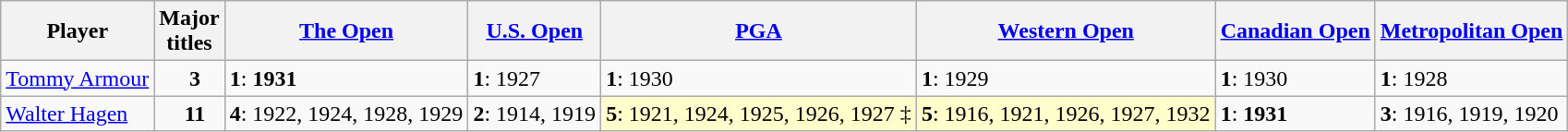<table class="wikitable">
<tr>
<th>Player</th>
<th>Major<br>titles</th>
<th><a href='#'>The Open</a></th>
<th><a href='#'>U.S. Open</a></th>
<th><a href='#'>PGA</a></th>
<th><a href='#'>Western Open</a></th>
<th><a href='#'>Canadian Open</a></th>
<th><a href='#'>Metropolitan Open</a></th>
</tr>
<tr>
<td> <a href='#'>Tommy Armour</a></td>
<td align=center>  <strong>3</strong></td>
<td><strong>1</strong>: <strong>1931</strong></td>
<td><strong>1</strong>: 1927</td>
<td><strong>1</strong>: 1930</td>
<td><strong>1</strong>: 1929</td>
<td><strong>1</strong>: 1930</td>
<td><strong>1</strong>: 1928</td>
</tr>
<tr>
<td> <a href='#'>Walter Hagen</a></td>
<td align=center>  <strong>11</strong></td>
<td><strong>4</strong>: 1922, 1924, 1928, 1929</td>
<td><strong>2</strong>: 1914, 1919</td>
<td style="background:#FFFFCC;"><strong>5</strong>: 1921, 1924, 1925, 1926, 1927 ‡</td>
<td style="background:#FFFFCC;"><strong>5</strong>: 1916, 1921, 1926, 1927, 1932</td>
<td><strong>1</strong>: <strong>1931</strong></td>
<td><strong>3</strong>: 1916, 1919, 1920</td>
</tr>
</table>
